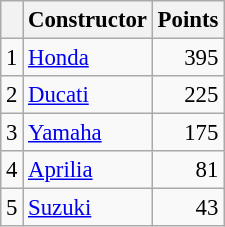<table class="wikitable" style="font-size: 95%;">
<tr>
<th></th>
<th>Constructor</th>
<th>Points</th>
</tr>
<tr>
<td align=center>1</td>
<td> <a href='#'>Honda</a></td>
<td align=right>395</td>
</tr>
<tr>
<td align=center>2</td>
<td> <a href='#'>Ducati</a></td>
<td align=right>225</td>
</tr>
<tr>
<td align=center>3</td>
<td> <a href='#'>Yamaha</a></td>
<td align=right>175</td>
</tr>
<tr>
<td align=center>4</td>
<td> <a href='#'>Aprilia</a></td>
<td align=right>81</td>
</tr>
<tr>
<td align=center>5</td>
<td> <a href='#'>Suzuki</a></td>
<td align=right>43</td>
</tr>
</table>
